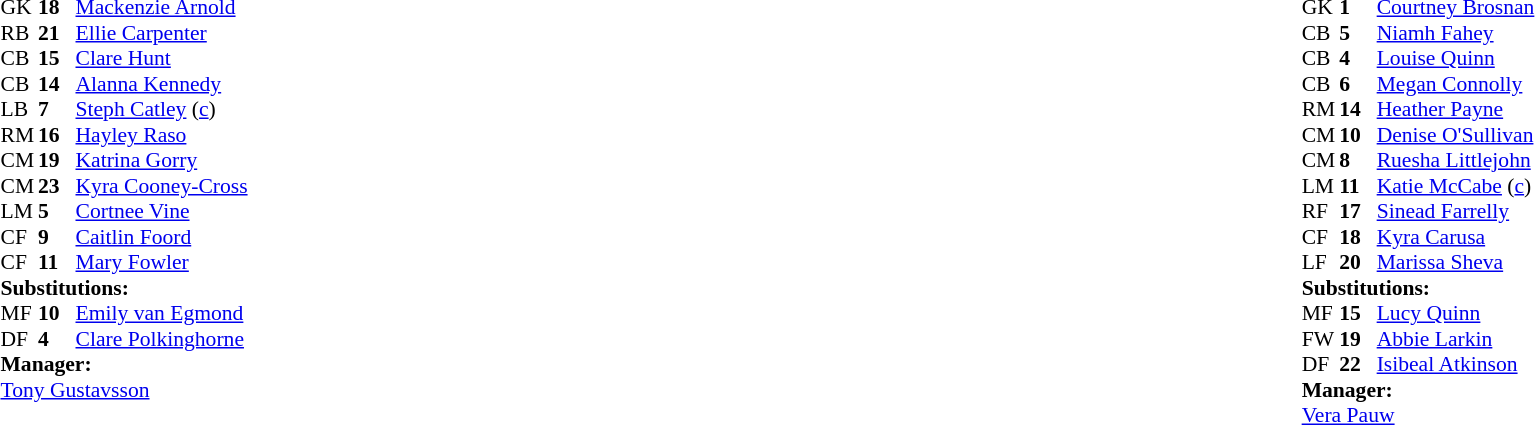<table width="100%">
<tr>
<td valign="top" width="40%"><br><table style="font-size:90%" cellspacing="0" cellpadding="0">
<tr>
<th width=25></th>
<th width=25></th>
</tr>
<tr>
<td>GK</td>
<td><strong>18</strong></td>
<td><a href='#'>Mackenzie Arnold</a></td>
</tr>
<tr>
<td>RB</td>
<td><strong>21</strong></td>
<td><a href='#'>Ellie Carpenter</a></td>
</tr>
<tr>
<td>CB</td>
<td><strong>15</strong></td>
<td><a href='#'>Clare Hunt</a></td>
</tr>
<tr>
<td>CB</td>
<td><strong>14</strong></td>
<td><a href='#'>Alanna Kennedy</a></td>
</tr>
<tr>
<td>LB</td>
<td><strong>7</strong></td>
<td><a href='#'>Steph Catley</a> (<a href='#'>c</a>)</td>
</tr>
<tr>
<td>RM</td>
<td><strong>16</strong></td>
<td><a href='#'>Hayley Raso</a></td>
</tr>
<tr>
<td>CM</td>
<td><strong>19</strong></td>
<td><a href='#'>Katrina Gorry</a></td>
</tr>
<tr>
<td>CM</td>
<td><strong>23</strong></td>
<td><a href='#'>Kyra Cooney-Cross</a></td>
</tr>
<tr>
<td>LM</td>
<td><strong>5</strong></td>
<td><a href='#'>Cortnee Vine</a></td>
<td></td>
<td></td>
</tr>
<tr>
<td>CF</td>
<td><strong>9</strong></td>
<td><a href='#'>Caitlin Foord</a></td>
</tr>
<tr>
<td>CF</td>
<td><strong>11</strong></td>
<td><a href='#'>Mary Fowler</a></td>
<td></td>
<td></td>
</tr>
<tr>
<td colspan=3><strong>Substitutions:</strong></td>
</tr>
<tr>
<td>MF</td>
<td><strong>10</strong></td>
<td><a href='#'>Emily van Egmond</a></td>
<td></td>
<td></td>
</tr>
<tr>
<td>DF</td>
<td><strong>4</strong></td>
<td><a href='#'>Clare Polkinghorne</a></td>
<td></td>
<td></td>
</tr>
<tr>
<td colspan=3><strong>Manager:</strong></td>
</tr>
<tr>
<td colspan=3> <a href='#'>Tony Gustavsson</a></td>
</tr>
</table>
</td>
<td valign="top"></td>
<td valign="top" width="50%"><br><table style="font-size:90%; margin:auto" cellspacing="0" cellpadding="0">
<tr>
<th width=25></th>
<th width=25></th>
</tr>
<tr>
<td>GK</td>
<td><strong>1</strong></td>
<td><a href='#'>Courtney Brosnan</a></td>
</tr>
<tr>
<td>CB</td>
<td><strong>5</strong></td>
<td><a href='#'>Niamh Fahey</a></td>
</tr>
<tr>
<td>CB</td>
<td><strong>4</strong></td>
<td><a href='#'>Louise Quinn</a></td>
</tr>
<tr>
<td>CB</td>
<td><strong>6</strong></td>
<td><a href='#'>Megan Connolly</a></td>
</tr>
<tr>
<td>RM</td>
<td><strong>14</strong></td>
<td><a href='#'>Heather Payne</a></td>
</tr>
<tr>
<td>CM</td>
<td><strong>10</strong></td>
<td><a href='#'>Denise O'Sullivan</a></td>
<td></td>
</tr>
<tr>
<td>CM</td>
<td><strong>8</strong></td>
<td><a href='#'>Ruesha Littlejohn</a></td>
</tr>
<tr>
<td>LM</td>
<td><strong>11</strong></td>
<td><a href='#'>Katie McCabe</a> (<a href='#'>c</a>)</td>
</tr>
<tr>
<td>RF</td>
<td><strong>17</strong></td>
<td><a href='#'>Sinead Farrelly</a></td>
<td></td>
<td></td>
</tr>
<tr>
<td>CF</td>
<td><strong>18</strong></td>
<td><a href='#'>Kyra Carusa</a></td>
<td></td>
<td></td>
</tr>
<tr>
<td>LF</td>
<td><strong>20</strong></td>
<td><a href='#'>Marissa Sheva</a></td>
<td></td>
<td></td>
</tr>
<tr>
<td colspan=3><strong>Substitutions:</strong></td>
</tr>
<tr>
<td>MF</td>
<td><strong>15</strong></td>
<td><a href='#'>Lucy Quinn</a></td>
<td></td>
<td></td>
</tr>
<tr>
<td>FW</td>
<td><strong>19</strong></td>
<td><a href='#'>Abbie Larkin</a></td>
<td></td>
<td></td>
</tr>
<tr>
<td>DF</td>
<td><strong>22</strong></td>
<td><a href='#'>Isibeal Atkinson</a></td>
<td></td>
<td></td>
</tr>
<tr>
<td colspan=3><strong>Manager:</strong></td>
</tr>
<tr>
<td colspan=3> <a href='#'>Vera Pauw</a></td>
</tr>
</table>
</td>
</tr>
</table>
